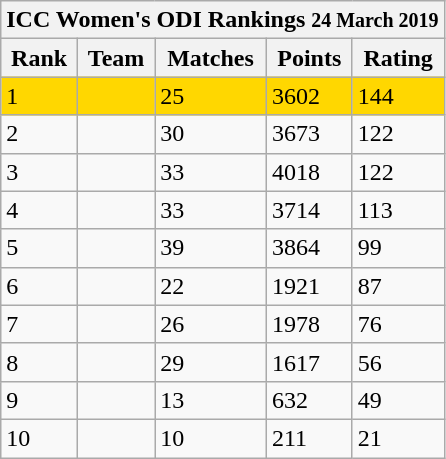<table class="wikitable" stp;">
<tr>
<th colspan="5">ICC Women's ODI Rankings <small>24 March 2019</small></th>
</tr>
<tr>
<th>Rank</th>
<th>Team</th>
<th>Matches</th>
<th>Points</th>
<th>Rating</th>
</tr>
<tr style="background:gold">
<td>1</td>
<td style="text-align:left;"></td>
<td>25</td>
<td>3602</td>
<td>144</td>
</tr>
<tr>
<td>2</td>
<td style="text-align:left;"></td>
<td>30</td>
<td>3673</td>
<td>122</td>
</tr>
<tr>
<td>3</td>
<td style="text-align:left;"></td>
<td>33</td>
<td>4018</td>
<td>122</td>
</tr>
<tr>
<td>4</td>
<td style="text-align:left;"></td>
<td>33</td>
<td>3714</td>
<td>113</td>
</tr>
<tr>
<td>5</td>
<td style="text-align:left;"></td>
<td>39</td>
<td>3864</td>
<td>99</td>
</tr>
<tr>
<td>6</td>
<td style="text-align:left;"></td>
<td>22</td>
<td>1921</td>
<td>87</td>
</tr>
<tr>
<td>7</td>
<td style="text-align:left;"></td>
<td>26</td>
<td>1978</td>
<td>76</td>
</tr>
<tr>
<td>8</td>
<td style="text-align:left;"></td>
<td>29</td>
<td>1617</td>
<td>56</td>
</tr>
<tr>
<td>9</td>
<td style="text-align:left;"></td>
<td>13</td>
<td>632</td>
<td>49</td>
</tr>
<tr>
<td>10</td>
<td style="text-align:left;"></td>
<td>10</td>
<td>211</td>
<td>21</td>
</tr>
</table>
